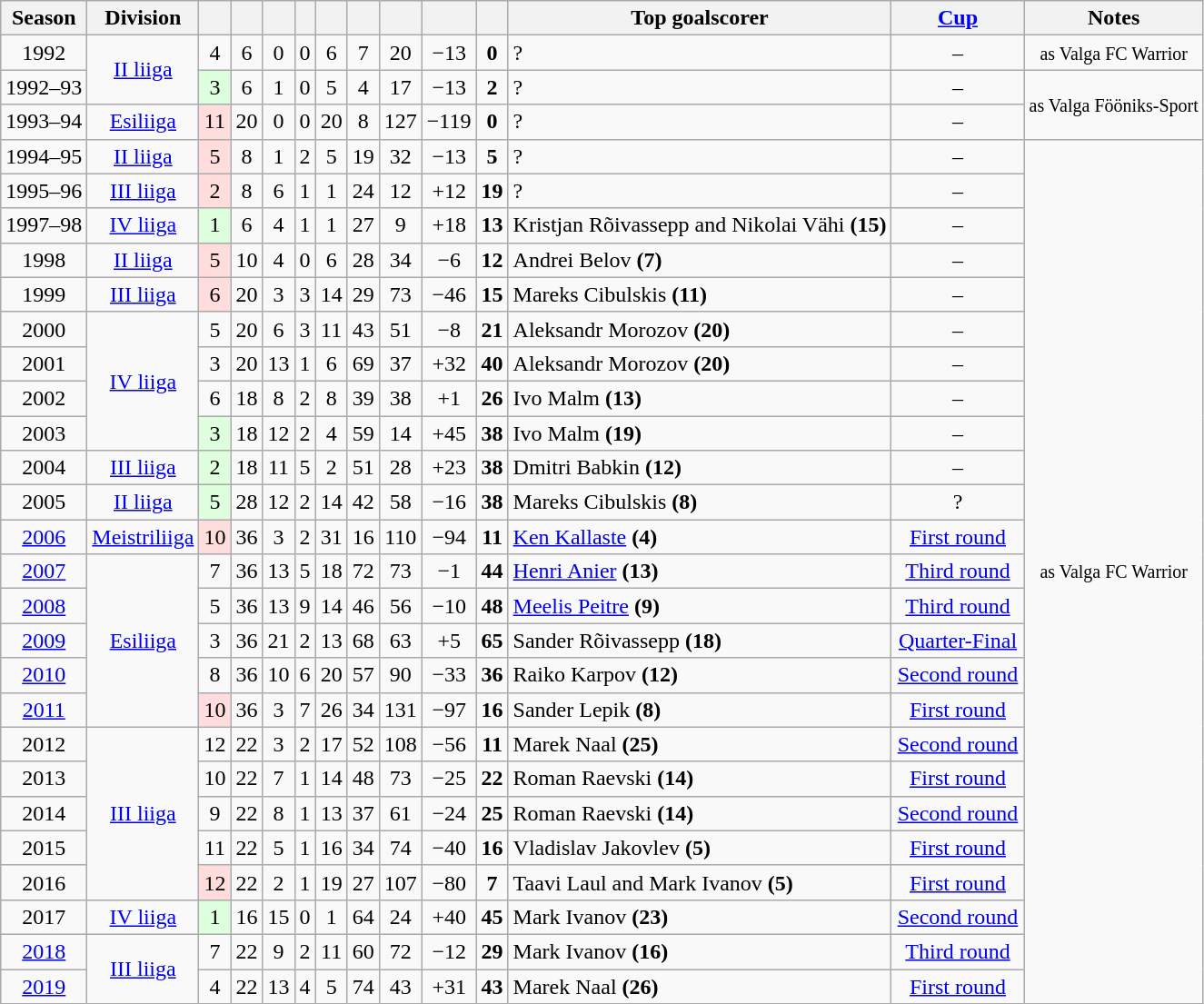<table class="wikitable collapsible">
<tr>
<th>Season</th>
<th>Division</th>
<th></th>
<th></th>
<th></th>
<th></th>
<th></th>
<th></th>
<th></th>
<th></th>
<th></th>
<th>Top goalscorer</th>
<th width=90px><a href='#'>Cup</a></th>
<th>Notes</th>
</tr>
<tr align=center>
<td>1992</td>
<td rowspan=2><a href='#'>II liiga</a></td>
<td>4</td>
<td>6</td>
<td>0</td>
<td>0</td>
<td>6</td>
<td>7</td>
<td>20</td>
<td>−13</td>
<td><strong>0</strong></td>
<td align=left>?</td>
<td>–</td>
<td rowspan=1><small>as Valga FC Warrior</small></td>
</tr>
<tr align=center>
<td>1992–93</td>
<td style="background:#DDFFDD;">3</td>
<td>6</td>
<td>1</td>
<td>0</td>
<td>5</td>
<td>4</td>
<td>17</td>
<td>−13</td>
<td><strong>2</strong></td>
<td align=left>?</td>
<td>–</td>
<td rowspan=2><small>as Valga Fööniks-Sport</small></td>
</tr>
<tr align=center>
<td>1993–94</td>
<td><a href='#'>Esiliiga</a></td>
<td style="background:#FFDDDD;">11</td>
<td>20</td>
<td>0</td>
<td>0</td>
<td>20</td>
<td>8</td>
<td>127</td>
<td>−119</td>
<td><strong>0</strong></td>
<td align=left>?</td>
<td>–</td>
</tr>
<tr align=center>
<td>1994–95</td>
<td><a href='#'>II liiga</a></td>
<td style="background:#FFDDDD;">5</td>
<td>8</td>
<td>1</td>
<td>2</td>
<td>5</td>
<td>19</td>
<td>32</td>
<td>−13</td>
<td><strong>5</strong></td>
<td align=left>?</td>
<td>–</td>
<td rowspan=30><small>as Valga FC Warrior</small></td>
</tr>
<tr align=center>
<td>1995–96</td>
<td><a href='#'>III liiga</a></td>
<td style="background:#FFDDDD;">2</td>
<td>8</td>
<td>6</td>
<td>1</td>
<td>1</td>
<td>24</td>
<td>12</td>
<td>+12</td>
<td><strong>19</strong></td>
<td align=left>?</td>
<td>–</td>
</tr>
<tr align=center>
<td>1997–98</td>
<td><a href='#'>IV liiga</a></td>
<td style="background:#DDFFDD;">1</td>
<td>6</td>
<td>4</td>
<td>1</td>
<td>1</td>
<td>27</td>
<td>9</td>
<td>+18</td>
<td><strong>13</strong></td>
<td align=left>Kristjan Rõivassepp and Nikolai Vähi <strong>(15)</strong></td>
<td>–</td>
</tr>
<tr align=center>
<td>1998</td>
<td><a href='#'>II liiga</a></td>
<td style="background:#FFDDDD;">5</td>
<td>10</td>
<td>4</td>
<td>0</td>
<td>6</td>
<td>28</td>
<td>34</td>
<td>−6</td>
<td><strong>12</strong></td>
<td align=left>Andrei Belov <strong>(7)</strong></td>
<td>–</td>
</tr>
<tr align=center>
<td>1999</td>
<td><a href='#'>III liiga</a></td>
<td style="background:#FFDDDD;">6</td>
<td>20</td>
<td>3</td>
<td>3</td>
<td>14</td>
<td>29</td>
<td>73</td>
<td>−46</td>
<td><strong>15</strong></td>
<td align=left>Mareks Cibulskis <strong>(11)</strong></td>
<td>–</td>
</tr>
<tr align=center>
<td>2000</td>
<td rowspan=4><a href='#'>IV liiga</a></td>
<td>5</td>
<td>20</td>
<td>6</td>
<td>3</td>
<td>11</td>
<td>43</td>
<td>51</td>
<td>−8</td>
<td><strong>21</strong></td>
<td align=left>Aleksandr Morozov <strong>(20)</strong></td>
<td>–</td>
</tr>
<tr align=center>
<td>2001</td>
<td>3</td>
<td>20</td>
<td>13</td>
<td>1</td>
<td>6</td>
<td>69</td>
<td>37</td>
<td>+32</td>
<td><strong>40</strong></td>
<td align=left>Aleksandr Morozov <strong>(20)</strong></td>
<td>–</td>
</tr>
<tr align=center>
<td>2002</td>
<td>6</td>
<td>18</td>
<td>8</td>
<td>2</td>
<td>8</td>
<td>39</td>
<td>38</td>
<td>+1</td>
<td><strong>26</strong></td>
<td align=left>Ivo Malm <strong>(13)</strong></td>
<td>–</td>
</tr>
<tr align=center>
<td>2003</td>
<td style="background:#DDFFDD;">3</td>
<td>18</td>
<td>12</td>
<td>2</td>
<td>4</td>
<td>59</td>
<td>14</td>
<td>+45</td>
<td><strong>38</strong></td>
<td align=left>Ivo Malm <strong>(19)</strong></td>
<td>–</td>
</tr>
<tr align=center>
<td>2004</td>
<td><a href='#'>III liiga</a></td>
<td style="background:#DDFFDD;">2</td>
<td>18</td>
<td>11</td>
<td>5</td>
<td>2</td>
<td>51</td>
<td>28</td>
<td>+23</td>
<td><strong>38</strong></td>
<td align=left>Dmitri Babkin <strong>(12)</strong></td>
<td>–</td>
</tr>
<tr align=center>
<td>2005</td>
<td><a href='#'>II liiga</a></td>
<td style="background:#DDFFDD;">5</td>
<td>28</td>
<td>12</td>
<td>2</td>
<td>14</td>
<td>42</td>
<td>58</td>
<td>−16</td>
<td><strong>38</strong></td>
<td align=left>Mareks Cibulskis <strong>(8)</strong></td>
<td>?</td>
</tr>
<tr align=center>
<td><a href='#'>2006</a></td>
<td><a href='#'>Meistriliiga</a></td>
<td style="background:#FFDDDD;">10</td>
<td>36</td>
<td>3</td>
<td>2</td>
<td>31</td>
<td>16</td>
<td>110</td>
<td>−94</td>
<td><strong>11</strong></td>
<td align=left><a href='#'>Ken Kallaste</a> <strong>(4)</strong></td>
<td><a href='#'>First round</a></td>
</tr>
<tr align=center>
<td><a href='#'>2007</a></td>
<td rowspan=5><a href='#'>Esiliiga</a></td>
<td>7</td>
<td>36</td>
<td>13</td>
<td>5</td>
<td>18</td>
<td>72</td>
<td>73</td>
<td>−1</td>
<td><strong>44</strong></td>
<td align=left><a href='#'>Henri Anier</a> <strong>(13)</strong></td>
<td><a href='#'>Third round</a></td>
</tr>
<tr align=center>
<td><a href='#'>2008</a></td>
<td>5</td>
<td>36</td>
<td>13</td>
<td>9</td>
<td>14</td>
<td>46</td>
<td>56</td>
<td>−10</td>
<td><strong>48</strong></td>
<td align=left><a href='#'>Meelis Peitre</a> <strong>(9)</strong></td>
<td><a href='#'>Third round</a></td>
</tr>
<tr align=center>
<td><a href='#'>2009</a></td>
<td>3</td>
<td>36</td>
<td>21</td>
<td>2</td>
<td>13</td>
<td>68</td>
<td>63</td>
<td>+5</td>
<td><strong>65</strong></td>
<td align=left>Sander Rõivassepp <strong>(18)</strong></td>
<td><a href='#'>Quarter-Final</a></td>
</tr>
<tr align=center>
<td><a href='#'>2010</a></td>
<td>8</td>
<td>36</td>
<td>10</td>
<td>6</td>
<td>20</td>
<td>57</td>
<td>90</td>
<td>−33</td>
<td><strong>36</strong></td>
<td align=left>Raiko Karpov <strong>(12)</strong></td>
<td><a href='#'>Second round</a></td>
</tr>
<tr align=center>
<td><a href='#'>2011</a></td>
<td style="background:#FFDDDD;">10</td>
<td>36</td>
<td>3</td>
<td>7</td>
<td>26</td>
<td>34</td>
<td>131</td>
<td>−97</td>
<td><strong>16</strong></td>
<td align=left>Sander Lepik <strong>(8)</strong></td>
<td><a href='#'>First round</a></td>
</tr>
<tr align=center>
<td>2012</td>
<td rowspan=5><a href='#'>III liiga</a></td>
<td>12</td>
<td>22</td>
<td>3</td>
<td>2</td>
<td>17</td>
<td>52</td>
<td>108</td>
<td>−56</td>
<td><strong>11</strong></td>
<td align=left>Marek Naal <strong>(25)</strong></td>
<td><a href='#'>Second round</a></td>
</tr>
<tr align=center>
<td>2013</td>
<td>10</td>
<td>22</td>
<td>7</td>
<td>1</td>
<td>14</td>
<td>48</td>
<td>73</td>
<td>−25</td>
<td><strong>22</strong></td>
<td align=left>Roman Raevski <strong>(14)</strong></td>
<td><a href='#'>First round</a></td>
</tr>
<tr align=center>
<td>2014</td>
<td>9</td>
<td>22</td>
<td>8</td>
<td>1</td>
<td>13</td>
<td>37</td>
<td>61</td>
<td>−24</td>
<td><strong>25</strong></td>
<td align=left>Roman Raevski <strong>(14)</strong></td>
<td><a href='#'>Second round</a></td>
</tr>
<tr align=center>
<td>2015</td>
<td>11</td>
<td>22</td>
<td>5</td>
<td>1</td>
<td>16</td>
<td>34</td>
<td>74</td>
<td>−40</td>
<td><strong>16</strong></td>
<td align=left>Vladislav Jakovlev <strong>(5)</strong></td>
<td><a href='#'>First round</a></td>
</tr>
<tr align=center>
<td>2016</td>
<td style="background:#FFDDDD;">12</td>
<td>22</td>
<td>2</td>
<td>1</td>
<td>19</td>
<td>27</td>
<td>107</td>
<td>−80</td>
<td><strong>7</strong></td>
<td align=left>Taavi Laul and Mark Ivanov <strong>(5)</strong></td>
<td><a href='#'>First round</a></td>
</tr>
<tr align=center>
<td>2017</td>
<td><a href='#'>IV liiga</a></td>
<td style="background:#DDFFDD;">1</td>
<td>16</td>
<td>15</td>
<td>0</td>
<td>1</td>
<td>64</td>
<td>24</td>
<td>+40</td>
<td><strong>45</strong></td>
<td align=left>Mark Ivanov <strong>(23)</strong></td>
<td><a href='#'>Second round</a></td>
</tr>
<tr align=center>
<td><a href='#'>2018</a></td>
<td rowspan=3><a href='#'>III liiga</a></td>
<td>7</td>
<td>22</td>
<td>9</td>
<td>2</td>
<td>11</td>
<td>60</td>
<td>72</td>
<td>−12</td>
<td><strong>29</strong></td>
<td align=left>Mark Ivanov <strong>(16)</strong></td>
<td><a href='#'>Third round</a></td>
</tr>
<tr align=center>
<td><a href='#'>2019</a></td>
<td>4</td>
<td>22</td>
<td>13</td>
<td>4</td>
<td>5</td>
<td>74</td>
<td>43</td>
<td>+31</td>
<td><strong>43</strong></td>
<td align=left>Marek Naal <strong>(26)</strong></td>
<td><a href='#'>First round</a></td>
</tr>
</table>
